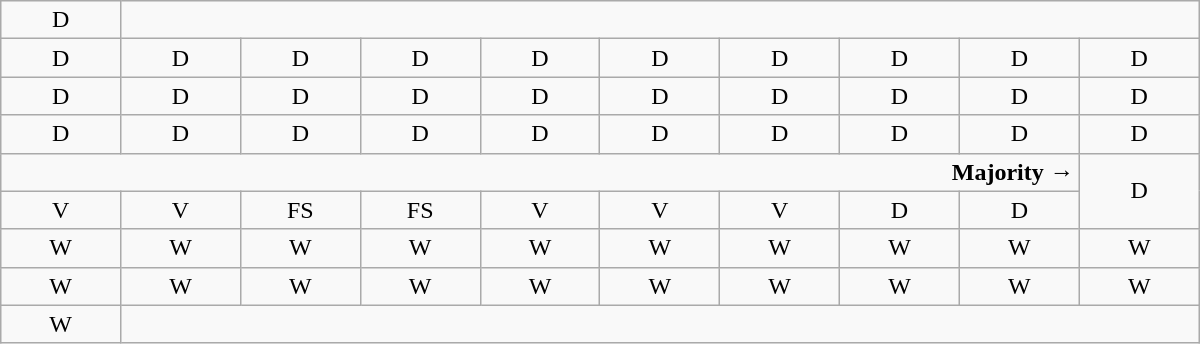<table class="wikitable" style="text-align:center" width=800px>
<tr>
<td>D</td>
<td colspan=9></td>
</tr>
<tr>
<td width=50px >D</td>
<td width=50px >D</td>
<td width=50px >D</td>
<td width=50px >D</td>
<td width=50px >D</td>
<td width=50px >D</td>
<td width=50px >D</td>
<td width=50px >D</td>
<td width=50px >D</td>
<td width=50px >D</td>
</tr>
<tr>
<td>D</td>
<td>D</td>
<td>D</td>
<td>D</td>
<td>D</td>
<td>D</td>
<td>D</td>
<td>D</td>
<td>D</td>
<td>D</td>
</tr>
<tr>
<td>D</td>
<td>D<br></td>
<td>D<br></td>
<td>D<br></td>
<td>D<br></td>
<td>D<br></td>
<td>D<br></td>
<td>D<br></td>
<td>D<br></td>
<td>D<br></td>
</tr>
<tr>
<td colspan=9 align=right><strong>Majority →</strong></td>
<td rowspan=2 >D<br></td>
</tr>
<tr>
<td>V<br></td>
<td>V<br></td>
<td>FS</td>
<td>FS</td>
<td>V<br></td>
<td>V<br></td>
<td>V<br></td>
<td>D<br></td>
<td>D<br></td>
</tr>
<tr>
<td>W<br></td>
<td>W<br></td>
<td>W<br></td>
<td>W<br></td>
<td>W</td>
<td>W</td>
<td>W</td>
<td>W</td>
<td>W</td>
<td>W</td>
</tr>
<tr>
<td>W</td>
<td>W</td>
<td>W</td>
<td>W</td>
<td>W</td>
<td>W</td>
<td>W</td>
<td>W</td>
<td>W</td>
<td>W</td>
</tr>
<tr>
<td>W</td>
<td colspan=9></td>
</tr>
</table>
